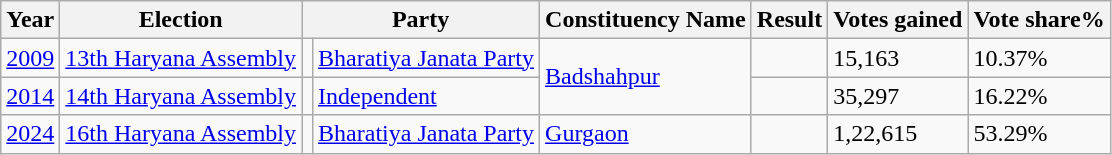<table class="wikitable">
<tr>
<th>Year</th>
<th>Election</th>
<th colspan="2">Party</th>
<th>Constituency Name</th>
<th>Result</th>
<th>Votes gained</th>
<th>Vote share%</th>
</tr>
<tr>
<td><a href='#'>2009</a></td>
<td><a href='#'>13th Haryana Assembly</a></td>
<td bgcolor=></td>
<td> <a href='#'>Bharatiya Janata Party</a></td>
<td rowspan="2"><a href='#'>Badshahpur</a></td>
<td></td>
<td>15,163</td>
<td>10.37%</td>
</tr>
<tr>
<td><a href='#'>2014</a></td>
<td><a href='#'>14th Haryana Assembly</a></td>
<td bgcolor=></td>
<td><a href='#'>Independent</a></td>
<td></td>
<td>35,297</td>
<td>16.22%</td>
</tr>
<tr>
<td><a href='#'>2024</a></td>
<td><a href='#'>16th Haryana Assembly</a></td>
<td bgcolor=></td>
<td> <a href='#'>Bharatiya Janata Party</a></td>
<td><a href='#'>Gurgaon</a></td>
<td></td>
<td>1,22,615</td>
<td>53.29%</td>
</tr>
</table>
